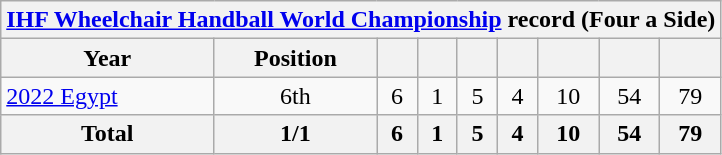<table class="wikitable" style="text-align: center;">
<tr>
<th colspan=10><a href='#'>IHF Wheelchair Handball World Championship</a> record (Four a Side)</th>
</tr>
<tr>
<th>Year</th>
<th>Position</th>
<th></th>
<th></th>
<th></th>
<th></th>
<th></th>
<th></th>
<th></th>
</tr>
<tr>
<td align=left> <a href='#'>2022 Egypt</a></td>
<td>6th</td>
<td>6</td>
<td>1</td>
<td>5</td>
<td>4</td>
<td>10</td>
<td>54</td>
<td>79</td>
</tr>
<tr>
<th>Total</th>
<th>1/1</th>
<th>6</th>
<th>1</th>
<th>5</th>
<th>4</th>
<th>10</th>
<th>54</th>
<th>79</th>
</tr>
</table>
